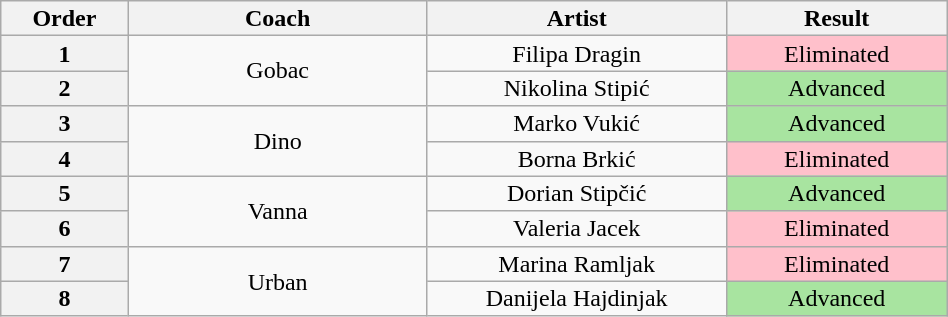<table class="wikitable" style="text-align:center; line-height:16px; width:50%;">
<tr>
<th width="05%" scope="col">Order</th>
<th width="15%" scope="col">Coach</th>
<th width="15%" scope="col">Artist</th>
<th width="10%" scope="col">Result</th>
</tr>
<tr>
<th>1</th>
<td rowspan="2">Gobac</td>
<td>Filipa Dragin</td>
<td style="background:pink">Eliminated</td>
</tr>
<tr>
<th>2</th>
<td>Nikolina Stipić</td>
<td style="background:#A8E4A0">Advanced</td>
</tr>
<tr>
<th>3</th>
<td rowspan="2">Dino</td>
<td>Marko Vukić</td>
<td style="background:#A8E4A0">Advanced</td>
</tr>
<tr>
<th>4</th>
<td>Borna Brkić</td>
<td style="background:pink">Eliminated</td>
</tr>
<tr>
<th>5</th>
<td rowspan="2">Vanna</td>
<td>Dorian Stipčić</td>
<td style="background:#A8E4A0">Advanced</td>
</tr>
<tr>
<th>6</th>
<td>Valeria Jacek</td>
<td style="background:pink">Eliminated</td>
</tr>
<tr>
<th>7</th>
<td rowspan="2">Urban</td>
<td>Marina Ramljak</td>
<td style="background:pink">Eliminated</td>
</tr>
<tr>
<th>8</th>
<td>Danijela Hajdinjak</td>
<td style="background:#A8E4A0">Advanced</td>
</tr>
</table>
